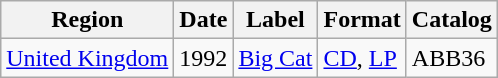<table class="wikitable">
<tr>
<th>Region</th>
<th>Date</th>
<th>Label</th>
<th>Format</th>
<th>Catalog</th>
</tr>
<tr>
<td><a href='#'>United Kingdom</a></td>
<td>1992</td>
<td><a href='#'>Big Cat</a></td>
<td><a href='#'>CD</a>, <a href='#'>LP</a></td>
<td>ABB36</td>
</tr>
</table>
